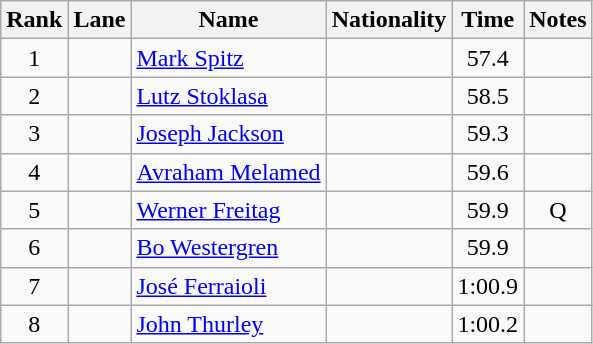<table class="wikitable sortable" style="text-align:center">
<tr>
<th>Rank</th>
<th>Lane</th>
<th>Name</th>
<th>Nationality</th>
<th>Time</th>
<th>Notes</th>
</tr>
<tr>
<td>1</td>
<td></td>
<td align="left"><a href='#'>Mark Spitz</a></td>
<td align="left"></td>
<td>57.4</td>
<td></td>
</tr>
<tr>
<td>2</td>
<td></td>
<td align="left"><a href='#'>Lutz Stoklasa</a></td>
<td align=left></td>
<td>58.5</td>
<td></td>
</tr>
<tr>
<td>3</td>
<td></td>
<td align="left"><a href='#'>Joseph Jackson</a></td>
<td align="left"></td>
<td>59.3</td>
<td></td>
</tr>
<tr>
<td>4</td>
<td></td>
<td align="left"><a href='#'>Avraham Melamed</a></td>
<td align="left"></td>
<td>59.6</td>
<td></td>
</tr>
<tr>
<td>5</td>
<td></td>
<td align="left"><a href='#'>Werner Freitag</a></td>
<td align="left"></td>
<td>59.9</td>
<td>Q</td>
</tr>
<tr>
<td>6</td>
<td></td>
<td align="left"><a href='#'>Bo Westergren</a></td>
<td align="left"></td>
<td>59.9</td>
<td></td>
</tr>
<tr>
<td>7</td>
<td></td>
<td align="left"><a href='#'>José Ferraioli</a></td>
<td align="left"></td>
<td>1:00.9</td>
<td></td>
</tr>
<tr>
<td>8</td>
<td></td>
<td align="left"><a href='#'>John Thurley</a></td>
<td align="left"></td>
<td>1:00.2</td>
<td></td>
</tr>
</table>
